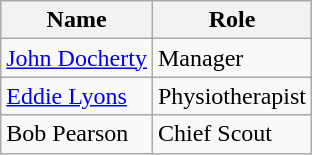<table class="wikitable">
<tr>
<th>Name</th>
<th>Role</th>
</tr>
<tr>
<td> <a href='#'>John Docherty</a></td>
<td>Manager</td>
</tr>
<tr>
<td> <a href='#'>Eddie Lyons</a></td>
<td>Physiotherapist</td>
</tr>
<tr>
<td> Bob Pearson</td>
<td>Chief Scout</td>
</tr>
</table>
